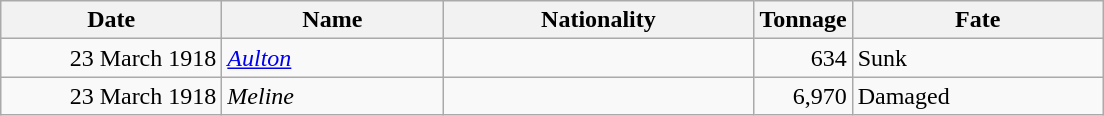<table class="wikitable sortable">
<tr>
<th width="140px">Date</th>
<th width="140px">Name</th>
<th width="200px">Nationality</th>
<th width="25px">Tonnage</th>
<th width="160px">Fate</th>
</tr>
<tr>
<td align="right">23 March 1918</td>
<td align="left"><a href='#'><em>Aulton</em></a></td>
<td align="left"></td>
<td align="right">634</td>
<td align="left">Sunk</td>
</tr>
<tr>
<td align="right">23 March 1918</td>
<td align="left"><em>Meline</em></td>
<td align="left"></td>
<td align="right">6,970</td>
<td align="left">Damaged</td>
</tr>
</table>
